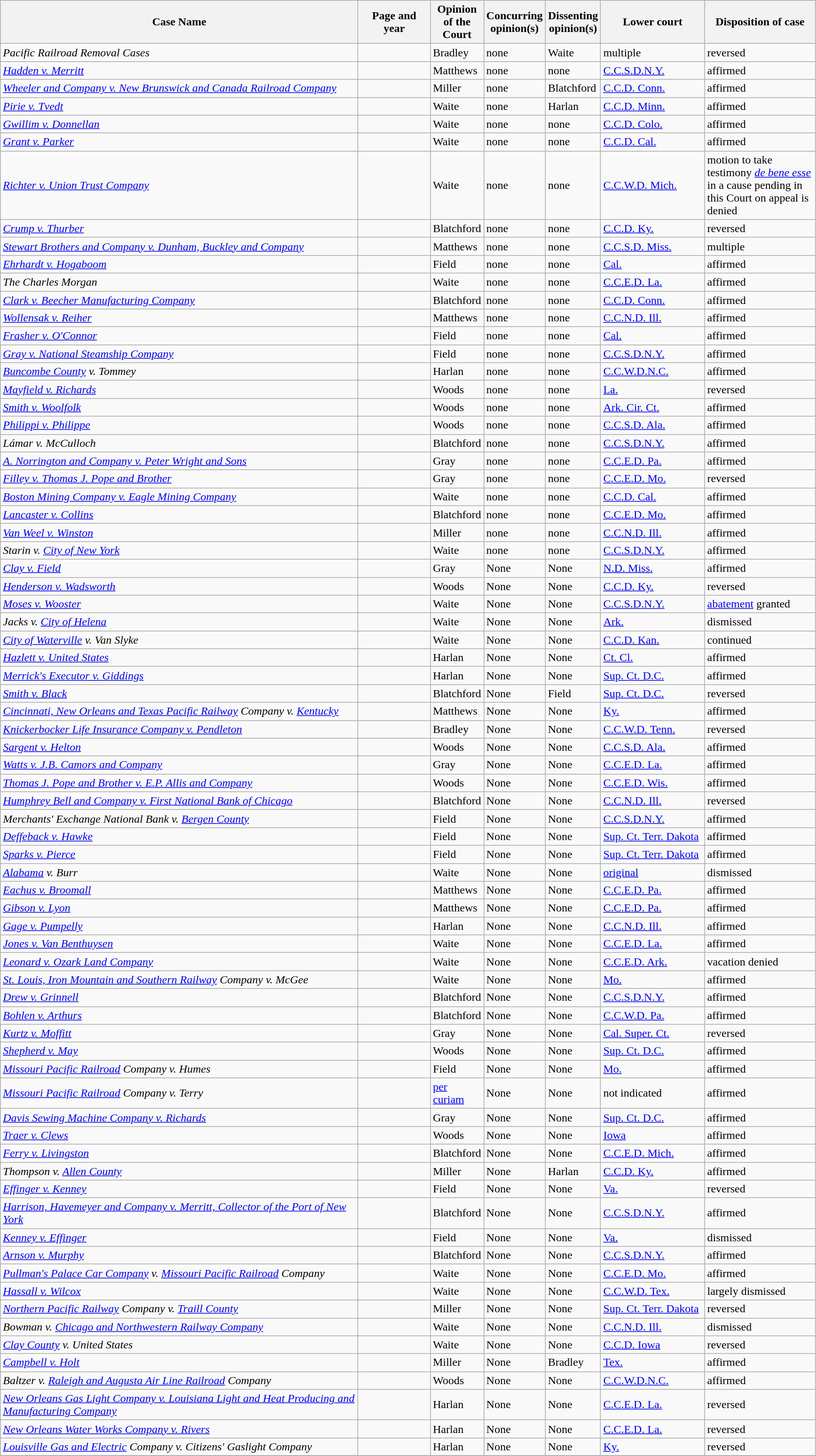<table class="wikitable sortable">
<tr>
<th scope="col" style="width: 500px;">Case Name</th>
<th scope="col" style="width: 95px;">Page and year</th>
<th scope="col" style="width: 10px;">Opinion of the Court</th>
<th scope="col" style="width: 10px;">Concurring opinion(s)</th>
<th scope="col" style="width: 10px;">Dissenting opinion(s)</th>
<th scope="col" style="width: 140px;">Lower court</th>
<th scope="col" style="width: 150px;">Disposition of case</th>
</tr>
<tr>
<td><em>Pacific Railroad Removal Cases</em></td>
<td align="right"></td>
<td>Bradley</td>
<td>none</td>
<td>Waite</td>
<td>multiple</td>
<td>reversed</td>
</tr>
<tr>
<td><em><a href='#'>Hadden v. Merritt</a></em></td>
<td align="right"></td>
<td>Matthews</td>
<td>none</td>
<td>none</td>
<td><a href='#'>C.C.S.D.N.Y.</a></td>
<td>affirmed</td>
</tr>
<tr>
<td><em><a href='#'>Wheeler and Company v. New Brunswick and Canada Railroad Company</a></em></td>
<td align="right"></td>
<td>Miller</td>
<td>none</td>
<td>Blatchford</td>
<td><a href='#'>C.C.D. Conn.</a></td>
<td>affirmed</td>
</tr>
<tr>
<td><em><a href='#'>Pirie v. Tvedt</a></em></td>
<td align="right"></td>
<td>Waite</td>
<td>none</td>
<td>Harlan</td>
<td><a href='#'>C.C.D. Minn.</a></td>
<td>affirmed</td>
</tr>
<tr>
<td><em><a href='#'>Gwillim v. Donnellan</a></em></td>
<td align="right"></td>
<td>Waite</td>
<td>none</td>
<td>none</td>
<td><a href='#'>C.C.D. Colo.</a></td>
<td>affirmed</td>
</tr>
<tr>
<td><em><a href='#'>Grant v. Parker</a></em></td>
<td align="right"></td>
<td>Waite</td>
<td>none</td>
<td>none</td>
<td><a href='#'>C.C.D. Cal.</a></td>
<td>affirmed</td>
</tr>
<tr>
<td><em><a href='#'>Richter v. Union Trust Company</a></em></td>
<td align="right"></td>
<td>Waite</td>
<td>none</td>
<td>none</td>
<td><a href='#'>C.C.W.D. Mich.</a></td>
<td>motion to take testimony <em><a href='#'>de bene esse</a></em> in a cause pending in this Court on appeal is denied</td>
</tr>
<tr>
<td><em><a href='#'>Crump v. Thurber</a></em></td>
<td align="right"></td>
<td>Blatchford</td>
<td>none</td>
<td>none</td>
<td><a href='#'>C.C.D. Ky.</a></td>
<td>reversed</td>
</tr>
<tr>
<td><em><a href='#'>Stewart Brothers and Company v. Dunham, Buckley and Company</a></em></td>
<td align="right"></td>
<td>Matthews</td>
<td>none</td>
<td>none</td>
<td><a href='#'>C.C.S.D. Miss.</a></td>
<td>multiple</td>
</tr>
<tr>
<td><em><a href='#'>Ehrhardt v. Hogaboom</a></em></td>
<td align="right"></td>
<td>Field</td>
<td>none</td>
<td>none</td>
<td><a href='#'>Cal.</a></td>
<td>affirmed</td>
</tr>
<tr>
<td><em>The Charles Morgan</em></td>
<td align="right"></td>
<td>Waite</td>
<td>none</td>
<td>none</td>
<td><a href='#'>C.C.E.D. La.</a></td>
<td>affirmed</td>
</tr>
<tr>
<td><em><a href='#'>Clark v. Beecher Manufacturing Company</a></em></td>
<td align="right"></td>
<td>Blatchford</td>
<td>none</td>
<td>none</td>
<td><a href='#'>C.C.D. Conn.</a></td>
<td>affirmed</td>
</tr>
<tr>
<td><em><a href='#'>Wollensak v. Reiher</a></em></td>
<td align="right"></td>
<td>Matthews</td>
<td>none</td>
<td>none</td>
<td><a href='#'>C.C.N.D. Ill.</a></td>
<td>affirmed</td>
</tr>
<tr>
<td><em><a href='#'>Frasher v. O'Connor</a></em></td>
<td align="right"></td>
<td>Field</td>
<td>none</td>
<td>none</td>
<td><a href='#'>Cal.</a></td>
<td>affirmed</td>
</tr>
<tr>
<td><em><a href='#'>Gray v. National Steamship Company</a></em></td>
<td align="right"></td>
<td>Field</td>
<td>none</td>
<td>none</td>
<td><a href='#'>C.C.S.D.N.Y.</a></td>
<td>affirmed</td>
</tr>
<tr>
<td><em><a href='#'>Buncombe County</a> v. Tommey</em></td>
<td align="right"></td>
<td>Harlan</td>
<td>none</td>
<td>none</td>
<td><a href='#'>C.C.W.D.N.C.</a></td>
<td>affirmed</td>
</tr>
<tr>
<td><em><a href='#'>Mayfield v. Richards</a></em></td>
<td align="right"></td>
<td>Woods</td>
<td>none</td>
<td>none</td>
<td><a href='#'>La.</a></td>
<td>reversed</td>
</tr>
<tr>
<td><em><a href='#'>Smith v. Woolfolk</a></em></td>
<td align="right"></td>
<td>Woods</td>
<td>none</td>
<td>none</td>
<td><a href='#'>Ark. Cir. Ct.</a></td>
<td>affirmed</td>
</tr>
<tr>
<td><em><a href='#'>Philippi v. Philippe</a></em></td>
<td align="right"></td>
<td>Woods</td>
<td>none</td>
<td>none</td>
<td><a href='#'>C.C.S.D. Ala.</a></td>
<td>affirmed</td>
</tr>
<tr>
<td><em>Lámar v. McCulloch</em></td>
<td align="right"></td>
<td>Blatchford</td>
<td>none</td>
<td>none</td>
<td><a href='#'>C.C.S.D.N.Y.</a></td>
<td>affirmed</td>
</tr>
<tr>
<td><em><a href='#'>A. Norrington and Company v. Peter Wright and Sons</a></em></td>
<td align="right"></td>
<td>Gray</td>
<td>none</td>
<td>none</td>
<td><a href='#'>C.C.E.D. Pa.</a></td>
<td>affirmed</td>
</tr>
<tr>
<td><em><a href='#'>Filley v. Thomas J. Pope and Brother</a></em></td>
<td align="right"></td>
<td>Gray</td>
<td>none</td>
<td>none</td>
<td><a href='#'>C.C.E.D. Mo.</a></td>
<td>reversed</td>
</tr>
<tr>
<td><em><a href='#'>Boston Mining Company v. Eagle Mining Company</a></em></td>
<td align="right"></td>
<td>Waite</td>
<td>none</td>
<td>none</td>
<td><a href='#'>C.C.D. Cal.</a></td>
<td>affirmed</td>
</tr>
<tr>
<td><em><a href='#'>Lancaster v. Collins</a></em></td>
<td align="right"></td>
<td>Blatchford</td>
<td>none</td>
<td>none</td>
<td><a href='#'>C.C.E.D. Mo.</a></td>
<td>affirmed</td>
</tr>
<tr>
<td><em><a href='#'>Van Weel v. Winston</a></em></td>
<td align="right"></td>
<td>Miller</td>
<td>none</td>
<td>none</td>
<td><a href='#'>C.C.N.D. Ill.</a></td>
<td>affirmed</td>
</tr>
<tr>
<td><em>Starin v. <a href='#'>City of New York</a></em></td>
<td align="right"></td>
<td>Waite</td>
<td>none</td>
<td>none</td>
<td><a href='#'>C.C.S.D.N.Y.</a></td>
<td>affirmed</td>
</tr>
<tr>
<td><em><a href='#'>Clay v. Field</a></em></td>
<td align="right"></td>
<td>Gray</td>
<td>None</td>
<td>None</td>
<td><a href='#'>N.D. Miss.</a></td>
<td>affirmed</td>
</tr>
<tr>
<td><em><a href='#'>Henderson v. Wadsworth</a></em></td>
<td align="right"></td>
<td>Woods</td>
<td>None</td>
<td>None</td>
<td><a href='#'>C.C.D. Ky.</a></td>
<td>reversed</td>
</tr>
<tr>
<td><em><a href='#'>Moses v. Wooster</a></em></td>
<td align="right"></td>
<td>Waite</td>
<td>None</td>
<td>None</td>
<td><a href='#'>C.C.S.D.N.Y.</a></td>
<td><a href='#'>abatement</a> granted</td>
</tr>
<tr>
<td><em>Jacks v. <a href='#'>City of Helena</a></em></td>
<td align="right"></td>
<td>Waite</td>
<td>None</td>
<td>None</td>
<td><a href='#'>Ark.</a></td>
<td>dismissed</td>
</tr>
<tr>
<td><em><a href='#'>City of Waterville</a> v. Van Slyke</em></td>
<td align="right"></td>
<td>Waite</td>
<td>None</td>
<td>None</td>
<td><a href='#'>C.C.D. Kan.</a></td>
<td>continued</td>
</tr>
<tr>
<td><em><a href='#'>Hazlett v. United States</a></em></td>
<td align="right"></td>
<td>Harlan</td>
<td>None</td>
<td>None</td>
<td><a href='#'>Ct. Cl.</a></td>
<td>affirmed</td>
</tr>
<tr>
<td><em><a href='#'>Merrick's Executor v. Giddings</a></em></td>
<td align="right"></td>
<td>Harlan</td>
<td>None</td>
<td>None</td>
<td><a href='#'>Sup. Ct. D.C.</a></td>
<td>affirmed</td>
</tr>
<tr>
<td><em><a href='#'>Smith v. Black</a></em></td>
<td align="right"></td>
<td>Blatchford</td>
<td>None</td>
<td>Field</td>
<td><a href='#'>Sup. Ct. D.C.</a></td>
<td>reversed</td>
</tr>
<tr>
<td><em><a href='#'>Cincinnati, New Orleans and Texas Pacific Railway</a> Company v. <a href='#'>Kentucky</a></em></td>
<td align="right"></td>
<td>Matthews</td>
<td>None</td>
<td>None</td>
<td><a href='#'>Ky.</a></td>
<td>affirmed</td>
</tr>
<tr>
<td><em><a href='#'>Knickerbocker Life Insurance Company v. Pendleton</a></em></td>
<td align="right"></td>
<td>Bradley</td>
<td>None</td>
<td>None</td>
<td><a href='#'>C.C.W.D. Tenn.</a></td>
<td>reversed</td>
</tr>
<tr>
<td><em><a href='#'>Sargent v. Helton</a></em></td>
<td align="right"></td>
<td>Woods</td>
<td>None</td>
<td>None</td>
<td><a href='#'>C.C.S.D. Ala.</a></td>
<td>affirmed</td>
</tr>
<tr>
<td><em><a href='#'>Watts v. J.B. Camors and Company</a></em></td>
<td align="right"></td>
<td>Gray</td>
<td>None</td>
<td>None</td>
<td><a href='#'>C.C.E.D. La.</a></td>
<td>affirmed</td>
</tr>
<tr>
<td><em><a href='#'>Thomas J. Pope and Brother v. E.P. Allis and Company</a></em></td>
<td align="right"></td>
<td>Woods</td>
<td>None</td>
<td>None</td>
<td><a href='#'>C.C.E.D. Wis.</a></td>
<td>affirmed</td>
</tr>
<tr>
<td><em><a href='#'>Humphrey Bell and Company v. First National Bank of Chicago</a></em></td>
<td align="right"></td>
<td>Blatchford</td>
<td>None</td>
<td>None</td>
<td><a href='#'>C.C.N.D. Ill.</a></td>
<td>reversed</td>
</tr>
<tr>
<td><em>Merchants' Exchange National Bank v. <a href='#'>Bergen County</a></em></td>
<td align="right"></td>
<td>Field</td>
<td>None</td>
<td>None</td>
<td><a href='#'>C.C.S.D.N.Y.</a></td>
<td>affirmed</td>
</tr>
<tr>
<td><em><a href='#'>Deffeback v. Hawke</a></em></td>
<td align="right"></td>
<td>Field</td>
<td>None</td>
<td>None</td>
<td><a href='#'>Sup. Ct. Terr. Dakota</a></td>
<td>affirmed</td>
</tr>
<tr>
<td><em><a href='#'>Sparks v. Pierce</a></em></td>
<td align="right"></td>
<td>Field</td>
<td>None</td>
<td>None</td>
<td><a href='#'>Sup. Ct. Terr. Dakota</a></td>
<td>affirmed</td>
</tr>
<tr>
<td><em><a href='#'>Alabama</a> v. Burr</em></td>
<td align="right"></td>
<td>Waite</td>
<td>None</td>
<td>None</td>
<td><a href='#'>original</a></td>
<td>dismissed</td>
</tr>
<tr>
<td><em><a href='#'>Eachus v. Broomall</a></em></td>
<td align="right"></td>
<td>Matthews</td>
<td>None</td>
<td>None</td>
<td><a href='#'>C.C.E.D. Pa.</a></td>
<td>affirmed</td>
</tr>
<tr>
<td><em><a href='#'>Gibson v. Lyon</a></em></td>
<td align="right"></td>
<td>Matthews</td>
<td>None</td>
<td>None</td>
<td><a href='#'>C.C.E.D. Pa.</a></td>
<td>affirmed</td>
</tr>
<tr>
<td><em><a href='#'>Gage v. Pumpelly</a></em></td>
<td align="right"></td>
<td>Harlan</td>
<td>None</td>
<td>None</td>
<td><a href='#'>C.C.N.D. Ill.</a></td>
<td>affirmed</td>
</tr>
<tr>
<td><em><a href='#'>Jones v. Van Benthuysen</a></em></td>
<td align="right"></td>
<td>Waite</td>
<td>None</td>
<td>None</td>
<td><a href='#'>C.C.E.D. La.</a></td>
<td>affirmed</td>
</tr>
<tr>
<td><em><a href='#'>Leonard v. Ozark Land Company</a></em></td>
<td align="right"></td>
<td>Waite</td>
<td>None</td>
<td>None</td>
<td><a href='#'>C.C.E.D. Ark.</a></td>
<td>vacation denied</td>
</tr>
<tr>
<td><em><a href='#'>St. Louis, Iron Mountain and Southern Railway</a> Company v. McGee</em></td>
<td align="right"></td>
<td>Waite</td>
<td>None</td>
<td>None</td>
<td><a href='#'>Mo.</a></td>
<td>affirmed</td>
</tr>
<tr>
<td><em><a href='#'>Drew v. Grinnell</a></em></td>
<td align="right"></td>
<td>Blatchford</td>
<td>None</td>
<td>None</td>
<td><a href='#'>C.C.S.D.N.Y.</a></td>
<td>affirmed</td>
</tr>
<tr>
<td><em><a href='#'>Bohlen v. Arthurs</a></em></td>
<td align="right"></td>
<td>Blatchford</td>
<td>None</td>
<td>None</td>
<td><a href='#'>C.C.W.D. Pa.</a></td>
<td>affirmed</td>
</tr>
<tr>
<td><em><a href='#'>Kurtz v. Moffitt</a></em></td>
<td align="right"></td>
<td>Gray</td>
<td>None</td>
<td>None</td>
<td><a href='#'>Cal. Super. Ct.</a></td>
<td>reversed</td>
</tr>
<tr>
<td><em><a href='#'>Shepherd v. May</a></em></td>
<td align="right"></td>
<td>Woods</td>
<td>None</td>
<td>None</td>
<td><a href='#'>Sup. Ct. D.C.</a></td>
<td>affirmed</td>
</tr>
<tr>
<td><em><a href='#'>Missouri Pacific Railroad</a> Company v. Humes</em></td>
<td align="right"></td>
<td>Field</td>
<td>None</td>
<td>None</td>
<td><a href='#'>Mo.</a></td>
<td>affirmed</td>
</tr>
<tr>
<td><em><a href='#'>Missouri Pacific Railroad</a> Company v. Terry</em></td>
<td align="right"></td>
<td><a href='#'>per curiam</a></td>
<td>None</td>
<td>None</td>
<td>not indicated</td>
<td>affirmed</td>
</tr>
<tr>
<td><em><a href='#'>Davis Sewing Machine Company v. Richards</a></em></td>
<td align="right"></td>
<td>Gray</td>
<td>None</td>
<td>None</td>
<td><a href='#'>Sup. Ct. D.C.</a></td>
<td>affirmed</td>
</tr>
<tr>
<td><em><a href='#'>Traer v. Clews</a></em></td>
<td align="right"></td>
<td>Woods</td>
<td>None</td>
<td>None</td>
<td><a href='#'>Iowa</a></td>
<td>affirmed</td>
</tr>
<tr>
<td><em><a href='#'>Ferry v. Livingston</a></em></td>
<td align="right"></td>
<td>Blatchford</td>
<td>None</td>
<td>None</td>
<td><a href='#'>C.C.E.D. Mich.</a></td>
<td>affirmed</td>
</tr>
<tr>
<td><em>Thompson v. <a href='#'>Allen County</a></em></td>
<td align="right"></td>
<td>Miller</td>
<td>None</td>
<td>Harlan</td>
<td><a href='#'>C.C.D. Ky.</a></td>
<td>affirmed</td>
</tr>
<tr>
<td><em><a href='#'>Effinger v. Kenney</a></em></td>
<td align="right"></td>
<td>Field</td>
<td>None</td>
<td>None</td>
<td><a href='#'>Va.</a></td>
<td>reversed</td>
</tr>
<tr>
<td><em><a href='#'>Harrison, Havemeyer and Company v. Merritt, Collector of the Port of New York</a></em></td>
<td align="right"></td>
<td>Blatchford</td>
<td>None</td>
<td>None</td>
<td><a href='#'>C.C.S.D.N.Y.</a></td>
<td>affirmed</td>
</tr>
<tr>
<td><em><a href='#'>Kenney v. Effinger</a></em></td>
<td align="right"></td>
<td>Field</td>
<td>None</td>
<td>None</td>
<td><a href='#'>Va.</a></td>
<td>dismissed</td>
</tr>
<tr>
<td><em><a href='#'>Arnson v. Murphy</a></em></td>
<td align="right"></td>
<td>Blatchford</td>
<td>None</td>
<td>None</td>
<td><a href='#'>C.C.S.D.N.Y.</a></td>
<td>affirmed</td>
</tr>
<tr>
<td><em><a href='#'>Pullman's Palace Car Company</a> v. <a href='#'>Missouri Pacific Railroad</a> Company</em></td>
<td align="right"></td>
<td>Waite</td>
<td>None</td>
<td>None</td>
<td><a href='#'>C.C.E.D. Mo.</a></td>
<td>affirmed</td>
</tr>
<tr>
<td><em><a href='#'>Hassall v. Wilcox</a></em></td>
<td align="right"></td>
<td>Waite</td>
<td>None</td>
<td>None</td>
<td><a href='#'>C.C.W.D. Tex.</a></td>
<td>largely dismissed</td>
</tr>
<tr>
<td><em><a href='#'>Northern Pacific Railway</a> Company v. <a href='#'>Traill County</a></em></td>
<td align="right"></td>
<td>Miller</td>
<td>None</td>
<td>None</td>
<td><a href='#'>Sup. Ct. Terr. Dakota</a></td>
<td>reversed</td>
</tr>
<tr>
<td><em>Bowman v. <a href='#'>Chicago and Northwestern Railway Company</a></em></td>
<td align="right"></td>
<td>Waite</td>
<td>None</td>
<td>None</td>
<td><a href='#'>C.C.N.D. Ill.</a></td>
<td>dismissed</td>
</tr>
<tr>
<td><em><a href='#'>Clay County</a> v. United States</em></td>
<td align="right"></td>
<td>Waite</td>
<td>None</td>
<td>None</td>
<td><a href='#'>C.C.D. Iowa</a></td>
<td>reversed</td>
</tr>
<tr>
<td><em><a href='#'>Campbell v. Holt</a></em></td>
<td align="right"></td>
<td>Miller</td>
<td>None</td>
<td>Bradley</td>
<td><a href='#'>Tex.</a></td>
<td>affirmed</td>
</tr>
<tr>
<td><em>Baltzer v. <a href='#'>Raleigh and Augusta Air Line Railroad</a> Company</em></td>
<td align="right"></td>
<td>Woods</td>
<td>None</td>
<td>None</td>
<td><a href='#'>C.C.W.D.N.C.</a></td>
<td>affirmed</td>
</tr>
<tr>
<td><em><a href='#'>New Orleans Gas Light Company v.  Louisiana Light and Heat Producing and Manufacturing Company</a></em></td>
<td align="right"></td>
<td>Harlan</td>
<td>None</td>
<td>None</td>
<td><a href='#'>C.C.E.D. La.</a></td>
<td>reversed</td>
</tr>
<tr>
<td><em><a href='#'>New Orleans Water Works Company v. Rivers</a></em></td>
<td align="right"></td>
<td>Harlan</td>
<td>None</td>
<td>None</td>
<td><a href='#'>C.C.E.D. La.</a></td>
<td>reversed</td>
</tr>
<tr>
<td><em><a href='#'>Louisville Gas and Electric</a> Company v. Citizens' Gaslight Company</em></td>
<td align="right"></td>
<td>Harlan</td>
<td>None</td>
<td>None</td>
<td><a href='#'>Ky.</a></td>
<td>reversed</td>
</tr>
<tr>
</tr>
</table>
